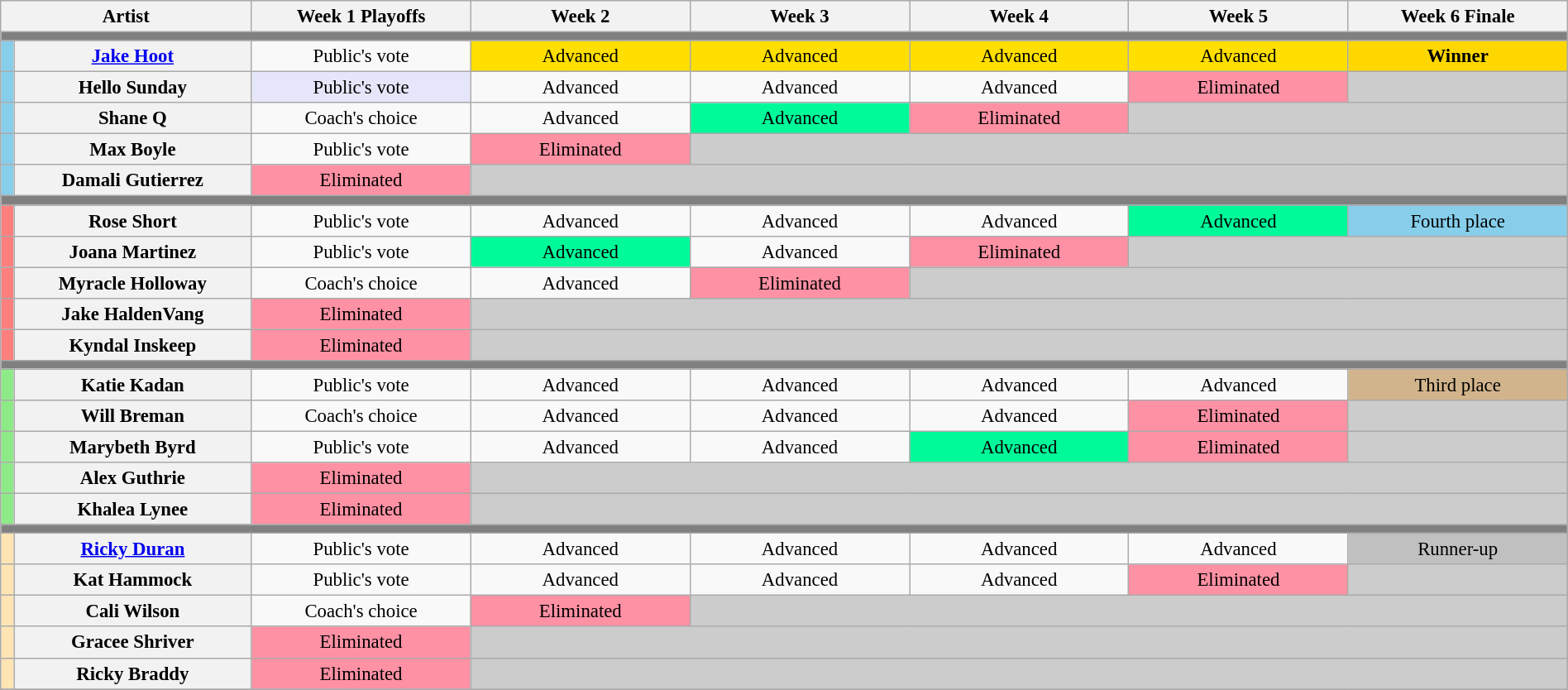<table class="wikitable"  style="text-align:center; font-size:95%; width:100%;">
<tr>
<th colspan="2">Artist</th>
<th style="width:14%;">Week 1 Playoffs</th>
<th style="width:14%;">Week 2</th>
<th style="width:14%;">Week 3</th>
<th style="width:14%;">Week 4</th>
<th style="width:14%;">Week 5</th>
<th style="width:14%;">Week 6 Finale</th>
</tr>
<tr>
<th colspan="8" style="background:gray;"></th>
</tr>
<tr>
</tr>
<tr>
<th style="background:#87ceeb;"></th>
<th><a href='#'>Jake Hoot</a></th>
<td>Public's vote</td>
<td style="background:#fedf00;">Advanced</td>
<td style="background:#fedf00;">Advanced</td>
<td style="background:#fedf00;">Advanced</td>
<td style="background:#fedf00;">Advanced</td>
<td style="background:gold"><strong>Winner</strong></td>
</tr>
<tr>
<th style="background:#87ceeb;"></th>
<th>Hello Sunday</th>
<td style="background:lavender;">Public's vote</td>
<td>Advanced</td>
<td>Advanced</td>
<td>Advanced</td>
<td style="background:#FF91A4;">Eliminated</td>
<td colspan="1" style="background:#ccc;"></td>
</tr>
<tr>
<th style="background:#87ceeb;"></th>
<th>Shane Q</th>
<td>Coach's choice</td>
<td>Advanced</td>
<td style="background:#00FA9A">Advanced</td>
<td style="background:#FF91A4;">Eliminated</td>
<td colspan="2" style="background:#ccc;"></td>
</tr>
<tr>
<th style="background:#87ceeb;"></th>
<th>Max Boyle</th>
<td>Public's vote</td>
<td style="background:#FF91A4;">Eliminated</td>
<td colspan="4" style="background:#ccc;"></td>
</tr>
<tr>
<th style="background:#87ceeb;"></th>
<th>Damali Gutierrez</th>
<td style="background:#FF91A4;">Eliminated</td>
<td colspan="5" style="background:#ccc;"></td>
</tr>
<tr>
<th colspan="8" style="background:gray;"></th>
</tr>
<tr>
<th style="background:#FF7F7F"></th>
<th>Rose Short</th>
<td>Public's vote</td>
<td>Advanced</td>
<td>Advanced</td>
<td>Advanced</td>
<td style="background:#00FA9A">Advanced</td>
<td style="background: skyblue">Fourth place</td>
</tr>
<tr>
<th style="background:#FF7F7F"></th>
<th>Joana Martinez</th>
<td>Public's vote</td>
<td style="background:#00FA9A">Advanced</td>
<td>Advanced</td>
<td style="background:#FF91A4;">Eliminated</td>
<td colspan="2" style="background:#ccc;"></td>
</tr>
<tr>
<th style="background:#FF7F7F"></th>
<th>Myracle Holloway</th>
<td>Coach's choice</td>
<td>Advanced</td>
<td style="background:#FF91A4;">Eliminated</td>
<td colspan="3" style="background:#ccc;"></td>
</tr>
<tr>
<th style="background:#FF7F7F"></th>
<th>Jake HaldenVang</th>
<td style="background:#FF91A4;">Eliminated</td>
<td colspan="5" style="background:#ccc;"></td>
</tr>
<tr>
<th style="background:#FF7F7F"></th>
<th>Kyndal Inskeep</th>
<td style="background:#FF91A4;">Eliminated</td>
<td colspan="5" style="background:#ccc;"></td>
</tr>
<tr>
<th colspan="8" style="background:gray;"></th>
</tr>
<tr>
<td style="background:#8deb87;"></td>
<th>Katie Kadan</th>
<td>Public's vote</td>
<td>Advanced</td>
<td>Advanced</td>
<td>Advanced</td>
<td>Advanced</td>
<td style="background:tan">Third place</td>
</tr>
<tr>
<td style="background:#8deb87;"></td>
<th>Will Breman</th>
<td>Coach's choice</td>
<td>Advanced</td>
<td>Advanced</td>
<td>Advanced</td>
<td style="background:#FF91A4;">Eliminated</td>
<td colspan="1" style="background:#ccc;"></td>
</tr>
<tr>
<td style="background:#8deb87;"></td>
<th>Marybeth Byrd</th>
<td>Public's vote</td>
<td>Advanced</td>
<td>Advanced</td>
<td style="background:#00FA9A">Advanced</td>
<td style="background:#FF91A4;">Eliminated</td>
<td colspan="1" style="background:#ccc;"></td>
</tr>
<tr>
<td style="background:#8deb87;"></td>
<th>Alex Guthrie</th>
<td style="background:#FF91A4;">Eliminated</td>
<td colspan="5" style="background:#ccc;"></td>
</tr>
<tr>
<td style="background:#8deb87;"></td>
<th>Khalea Lynee</th>
<td style="background:#FF91A4;">Eliminated</td>
<td colspan="5" style="background:#ccc;"></td>
</tr>
<tr>
<th colspan="8" style="background:gray;"></th>
</tr>
<tr>
<td style="background:#ffe5b4;"></td>
<th><a href='#'>Ricky Duran</a></th>
<td>Public's vote</td>
<td>Advanced</td>
<td>Advanced</td>
<td>Advanced</td>
<td>Advanced</td>
<td style="background:silver">Runner-up</td>
</tr>
<tr>
<td style="background:#ffe5b4;"></td>
<th>Kat Hammock</th>
<td>Public's vote</td>
<td>Advanced</td>
<td>Advanced</td>
<td>Advanced</td>
<td style="background:#FF91A4;">Eliminated</td>
<td colspan="1" style="background:#ccc;"></td>
</tr>
<tr>
<td style="background:#ffe5b4;"></td>
<th>Cali Wilson</th>
<td>Coach's choice</td>
<td style="background:#FF91A4;">Eliminated</td>
<td colspan="4" style="background:#ccc;"></td>
</tr>
<tr>
<td style="background:#ffe5b4;"></td>
<th>Gracee Shriver</th>
<td style="background:#FF91A4;">Eliminated</td>
<td colspan="5" style="background:#ccc;"></td>
</tr>
<tr>
<td style="background:#ffe5b4;"></td>
<th>Ricky Braddy</th>
<td style="background:#FF91A4;">Eliminated</td>
<td colspan="5" style="background:#ccc;"></td>
</tr>
<tr>
</tr>
</table>
